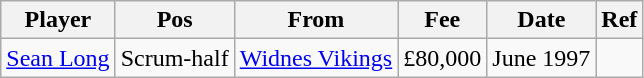<table class="wikitable" style="text-align:center; width="70%; text-align:left">
<tr>
<th><strong>Player</strong></th>
<th><strong>Pos</strong></th>
<th><strong>From</strong></th>
<th><strong>Fee</strong></th>
<th><strong>Date</strong></th>
<th><strong>Ref</strong></th>
</tr>
<tr --->
<td><a href='#'>Sean Long</a></td>
<td>Scrum-half</td>
<td><a href='#'>Widnes Vikings</a></td>
<td>£80,000</td>
<td>June 1997</td>
<td></td>
</tr>
</table>
